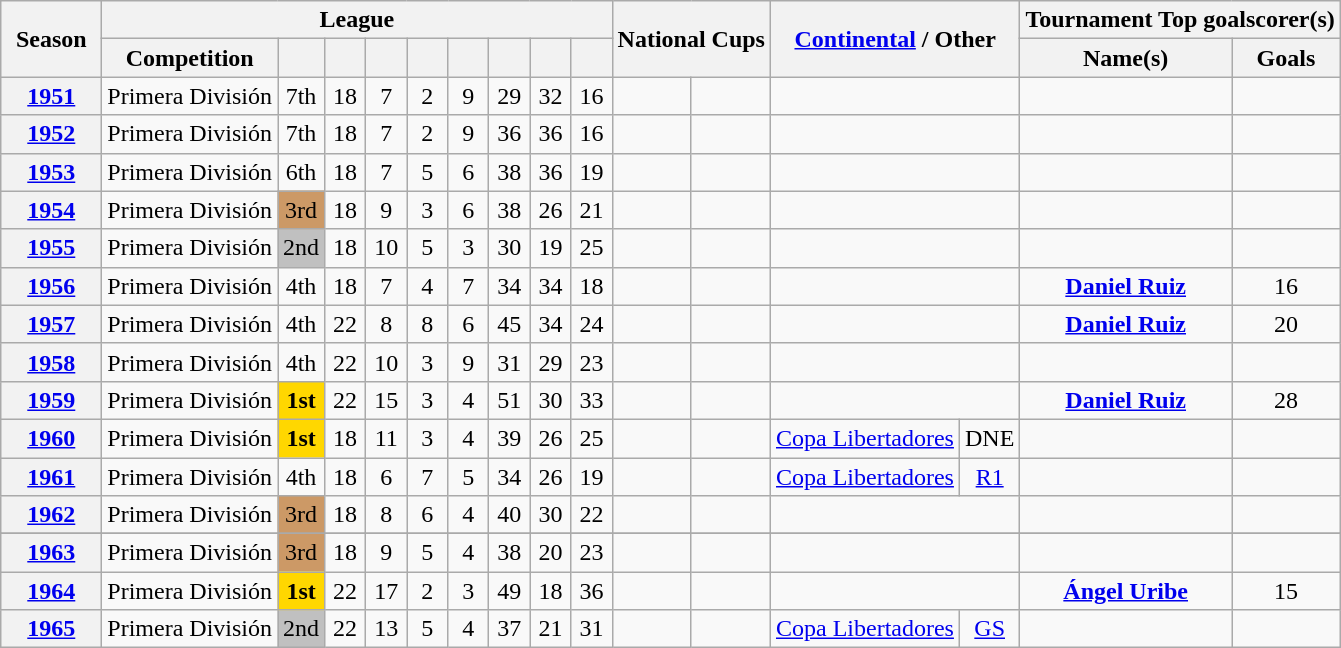<table class="wikitable" style="text-align: center">
<tr>
<th width=60px rowspan=2>Season</th>
<th colspan="9">League</th>
<th rowspan=2 colspan=2>National Cups</th>
<th rowspan=2 colspan=2><a href='#'>Continental</a> / Other</th>
<th colspan=2>Tournament Top goalscorer(s)</th>
</tr>
<tr>
<th>Competition</th>
<th width="20"></th>
<th width="20"></th>
<th width="20"></th>
<th width="20"></th>
<th width="20"></th>
<th width="20"></th>
<th width="20"></th>
<th width="20"></th>
<th>Name(s)</th>
<th>Goals</th>
</tr>
<tr>
<th><a href='#'>1951</a></th>
<td>Primera División</td>
<td>7th</td>
<td>18</td>
<td>7</td>
<td>2</td>
<td>9</td>
<td>29</td>
<td>32</td>
<td>16</td>
<td></td>
<td></td>
<td colspan=2></td>
<td></td>
<td></td>
</tr>
<tr>
<th><a href='#'>1952</a></th>
<td>Primera División</td>
<td>7th</td>
<td>18</td>
<td>7</td>
<td>2</td>
<td>9</td>
<td>36</td>
<td>36</td>
<td>16</td>
<td></td>
<td></td>
<td colspan=2></td>
<td></td>
<td></td>
</tr>
<tr>
<th><a href='#'>1953</a></th>
<td>Primera División</td>
<td>6th</td>
<td>18</td>
<td>7</td>
<td>5</td>
<td>6</td>
<td>38</td>
<td>36</td>
<td>19</td>
<td></td>
<td></td>
<td colspan=2></td>
<td></td>
<td></td>
</tr>
<tr>
<th><a href='#'>1954</a></th>
<td>Primera División</td>
<td bgcolor=cc9966>3rd</td>
<td>18</td>
<td>9</td>
<td>3</td>
<td>6</td>
<td>38</td>
<td>26</td>
<td>21</td>
<td></td>
<td></td>
<td colspan=2></td>
<td></td>
<td></td>
</tr>
<tr>
<th><a href='#'>1955</a></th>
<td>Primera División</td>
<td bgcolor=silver>2nd</td>
<td>18</td>
<td>10</td>
<td>5</td>
<td>3</td>
<td>30</td>
<td>19</td>
<td>25</td>
<td></td>
<td></td>
<td colspan=2></td>
<td></td>
<td></td>
</tr>
<tr>
<th><a href='#'>1956</a></th>
<td>Primera División</td>
<td>4th</td>
<td>18</td>
<td>7</td>
<td>4</td>
<td>7</td>
<td>34</td>
<td>34</td>
<td>18</td>
<td></td>
<td></td>
<td colspan=2></td>
<td> <strong><a href='#'>Daniel Ruiz</a></strong></td>
<td>16</td>
</tr>
<tr>
<th><a href='#'>1957</a></th>
<td>Primera División</td>
<td>4th</td>
<td>22</td>
<td>8</td>
<td>8</td>
<td>6</td>
<td>45</td>
<td>34</td>
<td>24</td>
<td></td>
<td></td>
<td colspan=2></td>
<td> <strong><a href='#'>Daniel Ruiz</a></strong></td>
<td>20</td>
</tr>
<tr>
<th><a href='#'>1958</a></th>
<td>Primera División</td>
<td>4th</td>
<td>22</td>
<td>10</td>
<td>3</td>
<td>9</td>
<td>31</td>
<td>29</td>
<td>23</td>
<td></td>
<td></td>
<td colspan=2></td>
<td></td>
<td></td>
</tr>
<tr>
<th><a href='#'>1959</a></th>
<td>Primera División</td>
<td bgcolor=gold><strong>1st</strong></td>
<td>22</td>
<td>15</td>
<td>3</td>
<td>4</td>
<td>51</td>
<td>30</td>
<td>33</td>
<td></td>
<td></td>
<td colspan=2></td>
<td> <strong><a href='#'>Daniel Ruiz</a></strong></td>
<td>28</td>
</tr>
<tr>
<th><a href='#'>1960</a></th>
<td>Primera División</td>
<td bgcolor=gold><strong>1st</strong></td>
<td>18</td>
<td>11</td>
<td>3</td>
<td>4</td>
<td>39</td>
<td>26</td>
<td>25</td>
<td></td>
<td></td>
<td><a href='#'>Copa Libertadores</a></td>
<td>DNE</td>
<td></td>
<td></td>
</tr>
<tr>
<th><a href='#'>1961</a></th>
<td>Primera División</td>
<td>4th</td>
<td>18</td>
<td>6</td>
<td>7</td>
<td>5</td>
<td>34</td>
<td>26</td>
<td>19</td>
<td></td>
<td></td>
<td><a href='#'>Copa Libertadores</a></td>
<td><a href='#'>R1</a></td>
<td></td>
<td></td>
</tr>
<tr>
<th><a href='#'>1962</a></th>
<td>Primera División</td>
<td bgcolor=cc9966>3rd</td>
<td>18</td>
<td>8</td>
<td>6</td>
<td>4</td>
<td>40</td>
<td>30</td>
<td>22</td>
<td></td>
<td></td>
<td colspan=2></td>
<td></td>
<td></td>
</tr>
<tr>
</tr>
<tr>
<th><a href='#'>1963</a></th>
<td>Primera División</td>
<td bgcolor=cc9966>3rd</td>
<td>18</td>
<td>9</td>
<td>5</td>
<td>4</td>
<td>38</td>
<td>20</td>
<td>23</td>
<td></td>
<td></td>
<td colspan=2></td>
<td></td>
<td></td>
</tr>
<tr>
<th><a href='#'>1964</a></th>
<td>Primera División</td>
<td bgcolor=gold><strong>1st</strong></td>
<td>22</td>
<td>17</td>
<td>2</td>
<td>3</td>
<td>49</td>
<td>18</td>
<td>36</td>
<td></td>
<td></td>
<td colspan=2></td>
<td> <strong><a href='#'>Ángel Uribe</a></strong></td>
<td>15</td>
</tr>
<tr>
<th><a href='#'>1965</a></th>
<td>Primera División</td>
<td bgcolor=silver>2nd</td>
<td>22</td>
<td>13</td>
<td>5</td>
<td>4</td>
<td>37</td>
<td>21</td>
<td>31</td>
<td></td>
<td></td>
<td><a href='#'>Copa Libertadores</a></td>
<td><a href='#'>GS</a></td>
<td></td>
<td></td>
</tr>
</table>
